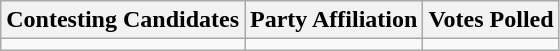<table class="wikitable sortable">
<tr>
<th>Contesting Candidates</th>
<th>Party Affiliation</th>
<th>Votes Polled</th>
</tr>
<tr>
<td></td>
<td></td>
<td></td>
</tr>
</table>
